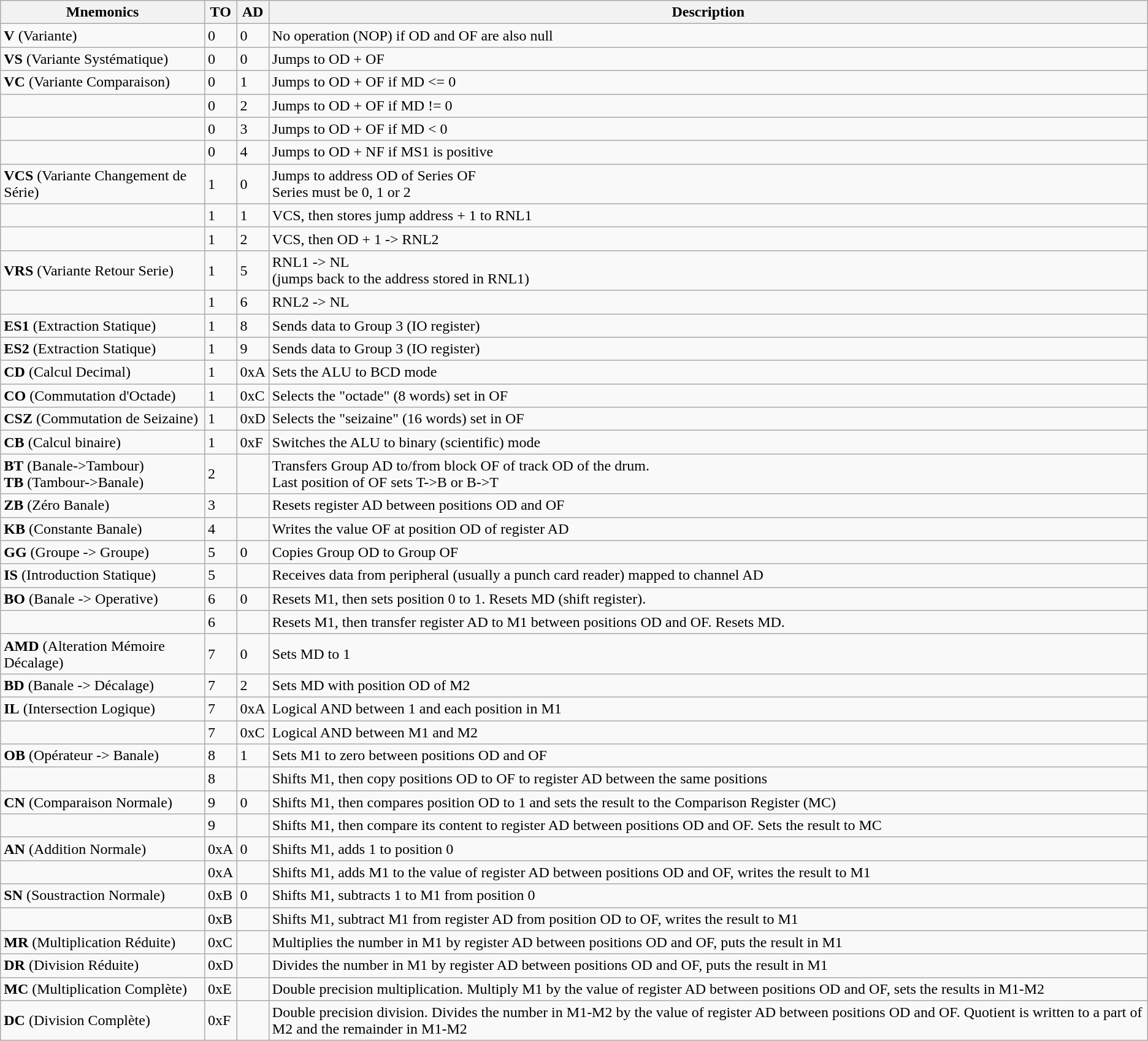<table class="wikitable mw-collapsible">
<tr>
<th>Mnemonics</th>
<th>TO</th>
<th>AD</th>
<th>Description</th>
</tr>
<tr>
<td><strong>V</strong> (Variante)</td>
<td>0</td>
<td>0</td>
<td>No operation (NOP) if OD and OF are also null</td>
</tr>
<tr>
<td><strong>VS</strong> (Variante Systématique)</td>
<td>0</td>
<td>0</td>
<td>Jumps to OD + OF</td>
</tr>
<tr>
<td><strong>VC</strong> (Variante Comparaison)</td>
<td>0</td>
<td>1</td>
<td>Jumps to OD + OF if MD <= 0</td>
</tr>
<tr>
<td></td>
<td>0</td>
<td>2</td>
<td>Jumps to OD + OF if MD != 0</td>
</tr>
<tr>
<td></td>
<td>0</td>
<td>3</td>
<td>Jumps to OD + OF if MD < 0</td>
</tr>
<tr>
<td></td>
<td>0</td>
<td>4</td>
<td>Jumps to OD + NF if MS1 is positive</td>
</tr>
<tr>
<td><strong>VCS</strong> (Variante Changement de Série)</td>
<td>1</td>
<td>0</td>
<td>Jumps to address OD of Series OF<br>Series must be 0, 1 or 2</td>
</tr>
<tr>
<td></td>
<td>1</td>
<td>1</td>
<td>VCS, then stores jump address + 1 to RNL1</td>
</tr>
<tr>
<td></td>
<td>1</td>
<td>2</td>
<td>VCS, then OD + 1 -> RNL2</td>
</tr>
<tr>
<td><strong>VRS</strong> (Variante Retour Serie)</td>
<td>1</td>
<td>5</td>
<td>RNL1 -> NL<br>(jumps back to the address stored in RNL1)</td>
</tr>
<tr>
<td></td>
<td>1</td>
<td>6</td>
<td>RNL2 -> NL</td>
</tr>
<tr>
<td><strong>ES1</strong> (Extraction Statique)</td>
<td>1</td>
<td>8</td>
<td>Sends data to Group 3 (IO register)</td>
</tr>
<tr>
<td><strong>ES2</strong> (Extraction Statique)</td>
<td>1</td>
<td>9</td>
<td>Sends data to Group 3 (IO register)</td>
</tr>
<tr>
<td><strong>CD</strong> (Calcul Decimal)</td>
<td>1</td>
<td>0xA</td>
<td>Sets the ALU to BCD mode</td>
</tr>
<tr>
<td><strong>CO</strong> (Commutation d'Octade)</td>
<td>1</td>
<td>0xC</td>
<td>Selects the "octade" (8 words) set in OF</td>
</tr>
<tr>
<td><strong>CSZ</strong> (Commutation de Seizaine)</td>
<td>1</td>
<td>0xD</td>
<td>Selects the "seizaine" (16 words) set in OF</td>
</tr>
<tr>
<td><strong>CB</strong> (Calcul binaire)</td>
<td>1</td>
<td>0xF</td>
<td>Switches the ALU to binary (scientific) mode</td>
</tr>
<tr>
<td><strong>BT</strong> (Banale->Tambour)<br><strong>TB</strong> (Tambour->Banale)</td>
<td>2</td>
<td></td>
<td>Transfers Group AD to/from block OF of track OD of the drum.<br>Last position of OF sets T->B or B->T</td>
</tr>
<tr>
<td><strong>ZB</strong> (Zéro Banale)</td>
<td>3</td>
<td></td>
<td>Resets register AD between positions OD and OF</td>
</tr>
<tr>
<td><strong>KB</strong> (Constante Banale)</td>
<td>4</td>
<td></td>
<td>Writes the value OF at position OD of register AD</td>
</tr>
<tr>
<td><strong>GG</strong> (Groupe -> Groupe)</td>
<td>5</td>
<td>0</td>
<td>Copies Group OD to Group OF</td>
</tr>
<tr>
<td><strong>IS</strong> (Introduction Statique)</td>
<td>5</td>
<td></td>
<td>Receives data from peripheral (usually a punch card reader) mapped to channel AD</td>
</tr>
<tr>
<td><strong>BO</strong> (Banale -> Operative)</td>
<td>6</td>
<td>0</td>
<td>Resets M1, then sets position 0 to 1. Resets MD (shift register).</td>
</tr>
<tr>
<td></td>
<td>6</td>
<td></td>
<td>Resets M1, then transfer register AD to M1 between positions OD and OF. Resets MD.</td>
</tr>
<tr>
<td><strong>AMD</strong> (Alteration Mémoire Décalage)</td>
<td>7</td>
<td>0</td>
<td>Sets MD to 1</td>
</tr>
<tr>
<td><strong>BD</strong> (Banale -> Décalage)</td>
<td>7</td>
<td>2</td>
<td>Sets MD with position OD of M2</td>
</tr>
<tr>
<td><strong>IL</strong> (Intersection Logique)</td>
<td>7</td>
<td>0xA</td>
<td>Logical AND between 1 and each position in M1</td>
</tr>
<tr>
<td></td>
<td>7</td>
<td>0xC</td>
<td>Logical AND between M1 and M2</td>
</tr>
<tr>
<td><strong>OB</strong> (Opérateur -> Banale)</td>
<td>8</td>
<td>1</td>
<td>Sets M1 to zero between positions OD and OF</td>
</tr>
<tr>
<td></td>
<td>8</td>
<td></td>
<td>Shifts M1, then copy positions OD to OF to register AD between the same positions</td>
</tr>
<tr>
<td><strong>CN</strong> (Comparaison Normale)</td>
<td>9</td>
<td>0</td>
<td>Shifts M1, then compares position OD to 1 and sets the result to the Comparison Register (MC)</td>
</tr>
<tr>
<td></td>
<td>9</td>
<td></td>
<td>Shifts M1, then compare its content to register AD between positions OD and OF. Sets the result to MC</td>
</tr>
<tr>
<td><strong>AN</strong> (Addition Normale)</td>
<td>0xA</td>
<td>0</td>
<td>Shifts M1, adds 1 to position 0</td>
</tr>
<tr>
<td></td>
<td>0xA</td>
<td></td>
<td>Shifts M1, adds M1 to the value of register AD between positions OD and OF, writes the result to M1</td>
</tr>
<tr>
<td><strong>SN</strong> (Soustraction Normale)</td>
<td>0xB</td>
<td>0</td>
<td>Shifts M1, subtracts 1 to M1 from position 0</td>
</tr>
<tr>
<td></td>
<td>0xB</td>
<td></td>
<td>Shifts M1, subtract M1 from register AD from position OD to OF, writes the result to M1</td>
</tr>
<tr>
<td><strong>MR</strong> (Multiplication Réduite)</td>
<td>0xC</td>
<td></td>
<td>Multiplies the number in M1 by register AD between positions OD and OF, puts the result in M1</td>
</tr>
<tr>
<td><strong>DR</strong> (Division Réduite)</td>
<td>0xD</td>
<td></td>
<td>Divides the number in M1 by register AD between positions OD and OF, puts the result in M1</td>
</tr>
<tr>
<td><strong>MC</strong> (Multiplication Complète)</td>
<td>0xE</td>
<td></td>
<td>Double precision multiplication. Multiply M1 by the value of register AD between positions OD and OF, sets the results in M1-M2</td>
</tr>
<tr>
<td><strong>DC</strong> (Division Complète)</td>
<td>0xF</td>
<td></td>
<td>Double precision division. Divides the number in M1-M2 by the value of register AD between positions OD and OF. Quotient is written to a part of M2 and the remainder in M1-M2</td>
</tr>
</table>
